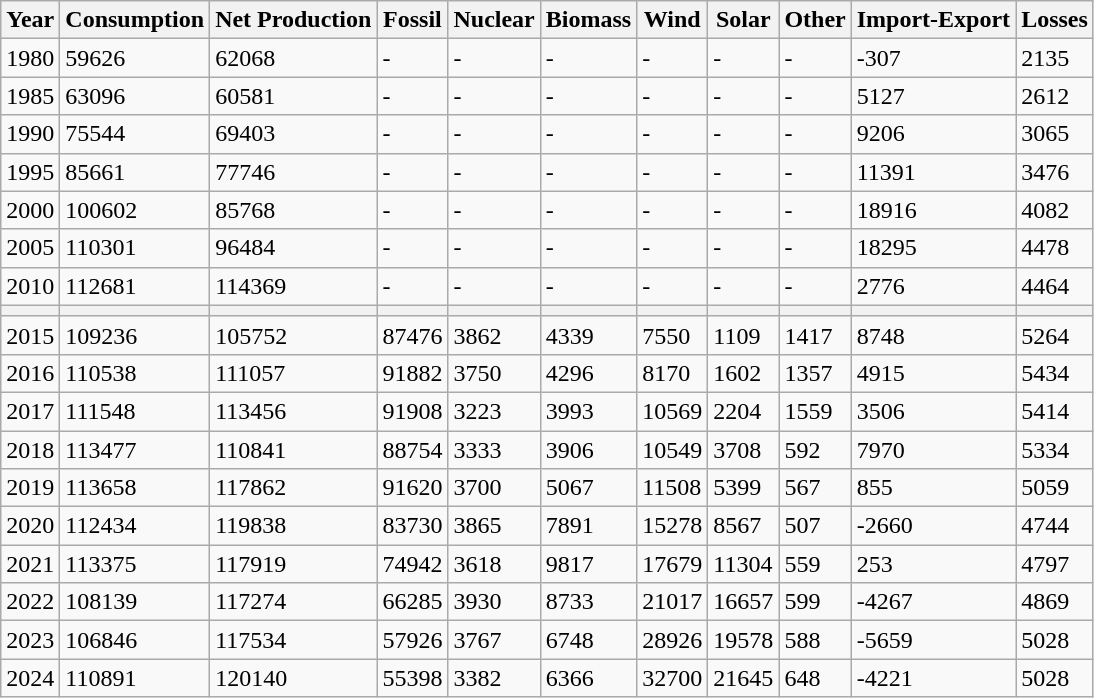<table class="wikitable">
<tr>
<th>Year</th>
<th>Consumption</th>
<th>Net Production</th>
<th>Fossil</th>
<th>Nuclear</th>
<th>Biomass</th>
<th>Wind</th>
<th>Solar</th>
<th>Other</th>
<th>Import-Export</th>
<th>Losses</th>
</tr>
<tr>
<td>1980</td>
<td>59626</td>
<td>62068</td>
<td>-</td>
<td>-</td>
<td>-</td>
<td>-</td>
<td>-</td>
<td>-</td>
<td>-307</td>
<td>2135</td>
</tr>
<tr>
<td>1985</td>
<td>63096</td>
<td>60581</td>
<td>-</td>
<td>-</td>
<td>-</td>
<td>-</td>
<td>-</td>
<td>-</td>
<td>5127</td>
<td>2612</td>
</tr>
<tr>
<td>1990</td>
<td>75544</td>
<td>69403</td>
<td>-</td>
<td>-</td>
<td>-</td>
<td>-</td>
<td>-</td>
<td>-</td>
<td>9206</td>
<td>3065</td>
</tr>
<tr>
<td>1995</td>
<td>85661</td>
<td>77746</td>
<td>-</td>
<td>-</td>
<td>-</td>
<td>-</td>
<td>-</td>
<td>-</td>
<td>11391</td>
<td>3476</td>
</tr>
<tr>
<td>2000</td>
<td>100602</td>
<td>85768</td>
<td>-</td>
<td>-</td>
<td>-</td>
<td>-</td>
<td>-</td>
<td>-</td>
<td>18916</td>
<td>4082</td>
</tr>
<tr>
<td>2005</td>
<td>110301</td>
<td>96484</td>
<td>-</td>
<td>-</td>
<td>-</td>
<td>-</td>
<td>-</td>
<td>-</td>
<td>18295</td>
<td>4478</td>
</tr>
<tr>
<td>2010</td>
<td>112681</td>
<td>114369</td>
<td>-</td>
<td>-</td>
<td>-</td>
<td>-</td>
<td>-</td>
<td>-</td>
<td>2776</td>
<td>4464</td>
</tr>
<tr>
<th></th>
<th></th>
<th></th>
<th></th>
<th></th>
<th></th>
<th></th>
<th></th>
<th></th>
<th></th>
<th></th>
</tr>
<tr>
<td>2015</td>
<td>109236</td>
<td>105752</td>
<td>87476</td>
<td>3862</td>
<td>4339</td>
<td>7550</td>
<td>1109</td>
<td>1417</td>
<td>8748</td>
<td>5264</td>
</tr>
<tr>
<td>2016</td>
<td>110538</td>
<td>111057</td>
<td>91882</td>
<td>3750</td>
<td>4296</td>
<td>8170</td>
<td>1602</td>
<td>1357</td>
<td>4915</td>
<td>5434</td>
</tr>
<tr>
<td>2017</td>
<td>111548</td>
<td>113456</td>
<td>91908</td>
<td>3223</td>
<td>3993</td>
<td>10569</td>
<td>2204</td>
<td>1559</td>
<td>3506</td>
<td>5414</td>
</tr>
<tr>
<td>2018</td>
<td>113477</td>
<td>110841</td>
<td>88754</td>
<td>3333</td>
<td>3906</td>
<td>10549</td>
<td>3708</td>
<td>592</td>
<td>7970</td>
<td>5334</td>
</tr>
<tr>
<td>2019</td>
<td>113658</td>
<td>117862</td>
<td>91620</td>
<td>3700</td>
<td>5067</td>
<td>11508</td>
<td>5399</td>
<td>567</td>
<td>855</td>
<td>5059</td>
</tr>
<tr>
<td>2020</td>
<td>112434</td>
<td>119838</td>
<td>83730</td>
<td>3865</td>
<td>7891</td>
<td>15278</td>
<td>8567</td>
<td>507</td>
<td>-2660</td>
<td>4744</td>
</tr>
<tr>
<td>2021</td>
<td>113375</td>
<td>117919</td>
<td>74942</td>
<td>3618</td>
<td>9817</td>
<td>17679</td>
<td>11304</td>
<td>559</td>
<td>253</td>
<td>4797</td>
</tr>
<tr>
<td>2022</td>
<td>108139</td>
<td>117274</td>
<td>66285</td>
<td>3930</td>
<td>8733</td>
<td>21017</td>
<td>16657</td>
<td>599</td>
<td>-4267</td>
<td>4869</td>
</tr>
<tr>
<td>2023</td>
<td>106846</td>
<td>117534</td>
<td>57926</td>
<td>3767</td>
<td>6748</td>
<td>28926</td>
<td>19578</td>
<td>588</td>
<td>-5659</td>
<td>5028</td>
</tr>
<tr>
<td>2024</td>
<td>110891</td>
<td>120140</td>
<td>55398</td>
<td>3382</td>
<td>6366</td>
<td>32700</td>
<td>21645</td>
<td>648</td>
<td>-4221</td>
<td>5028</td>
</tr>
</table>
